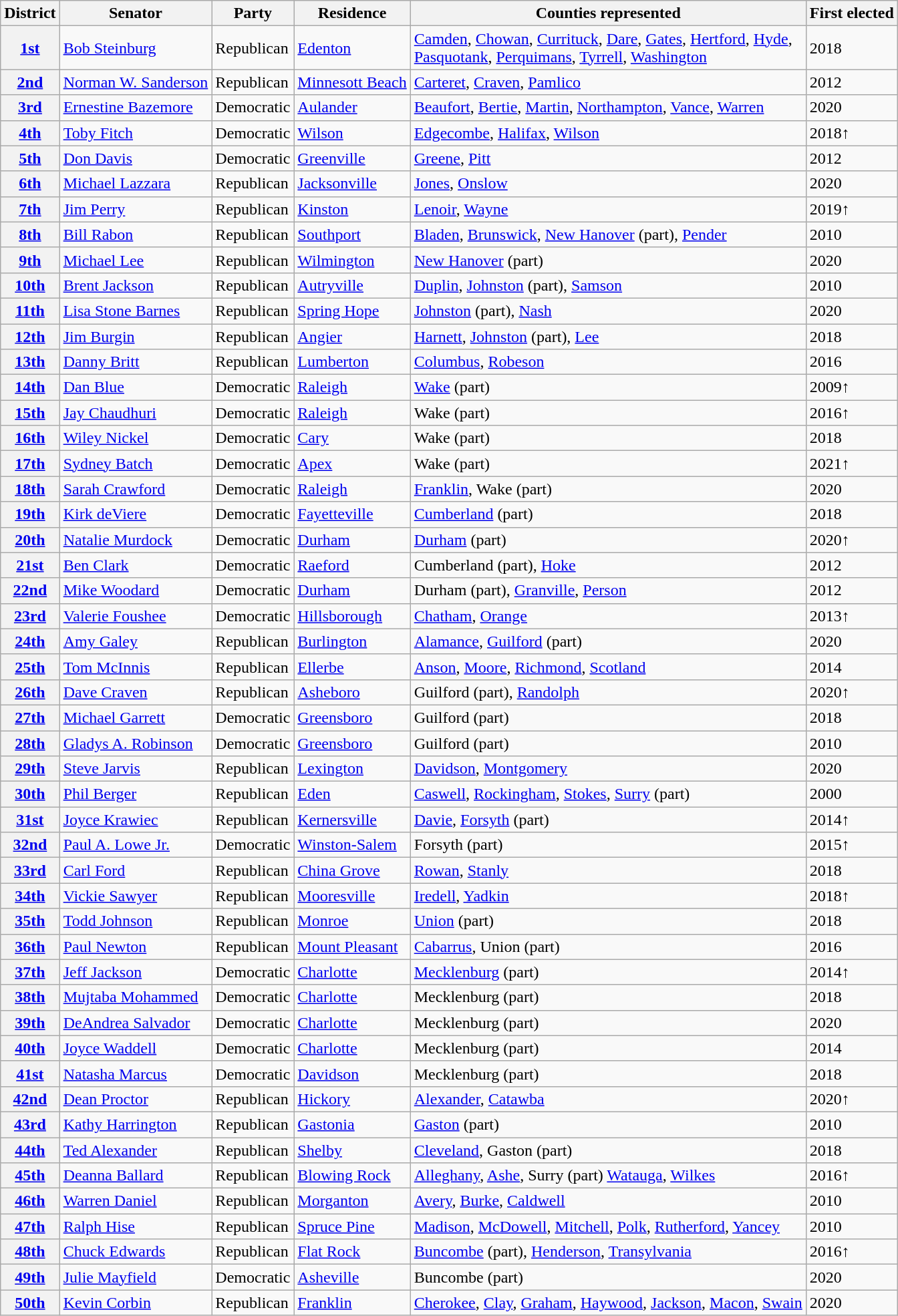<table class="wikitable sortable">
<tr>
<th>District</th>
<th>Senator</th>
<th>Party</th>
<th>Residence</th>
<th>Counties represented</th>
<th>First elected</th>
</tr>
<tr>
<th><a href='#'>1st</a></th>
<td data-sort-value="Steinburg, Bob"><a href='#'>Bob Steinburg</a></td>
<td>Republican</td>
<td><a href='#'>Edenton</a></td>
<td><a href='#'>Camden</a>, <a href='#'>Chowan</a>, <a href='#'>Currituck</a>, <a href='#'>Dare</a>, <a href='#'>Gates</a>, <a href='#'>Hertford</a>, <a href='#'>Hyde</a>,<br><a href='#'>Pasquotank</a>, <a href='#'>Perquimans</a>, <a href='#'>Tyrrell</a>, <a href='#'>Washington</a></td>
<td>2018</td>
</tr>
<tr>
<th><a href='#'>2nd</a></th>
<td data-sort-value="Sanderson, Norman W."><a href='#'>Norman W. Sanderson</a></td>
<td>Republican</td>
<td><a href='#'>Minnesott Beach</a></td>
<td><a href='#'>Carteret</a>, <a href='#'>Craven</a>, <a href='#'>Pamlico</a></td>
<td>2012</td>
</tr>
<tr>
<th><a href='#'>3rd</a></th>
<td data-sort-value="Bazemore, Ernestine"><a href='#'>Ernestine Bazemore</a></td>
<td>Democratic</td>
<td><a href='#'>Aulander</a></td>
<td><a href='#'>Beaufort</a>, <a href='#'>Bertie</a>, <a href='#'>Martin</a>, <a href='#'>Northampton</a>, <a href='#'>Vance</a>, <a href='#'>Warren</a></td>
<td>2020</td>
</tr>
<tr>
<th><a href='#'>4th</a></th>
<td data-sort-value="Fitch, Toby"><a href='#'>Toby Fitch</a></td>
<td>Democratic</td>
<td><a href='#'>Wilson</a></td>
<td><a href='#'>Edgecombe</a>, <a href='#'>Halifax</a>, <a href='#'>Wilson</a></td>
<td>2018↑</td>
</tr>
<tr>
<th><a href='#'>5th</a></th>
<td data-sort-value="Davis, Don"><a href='#'>Don Davis</a></td>
<td>Democratic</td>
<td><a href='#'>Greenville</a></td>
<td><a href='#'>Greene</a>, <a href='#'>Pitt</a></td>
<td>2012</td>
</tr>
<tr>
<th><a href='#'>6th</a></th>
<td data-sort-value="Lazzara, Michael"><a href='#'>Michael Lazzara</a></td>
<td>Republican</td>
<td><a href='#'>Jacksonville</a></td>
<td><a href='#'>Jones</a>, <a href='#'>Onslow</a></td>
<td>2020</td>
</tr>
<tr>
<th><a href='#'>7th</a></th>
<td data-sort-value="Perry, Jim"><a href='#'>Jim Perry</a></td>
<td>Republican</td>
<td><a href='#'>Kinston</a></td>
<td><a href='#'>Lenoir</a>, <a href='#'>Wayne</a></td>
<td>2019↑</td>
</tr>
<tr>
<th><a href='#'>8th</a></th>
<td data-sort-value="Rabon, Bill"><a href='#'>Bill Rabon</a></td>
<td>Republican</td>
<td><a href='#'>Southport</a></td>
<td><a href='#'>Bladen</a>, <a href='#'>Brunswick</a>, <a href='#'>New Hanover</a> (part), <a href='#'>Pender</a></td>
<td>2010</td>
</tr>
<tr>
<th><a href='#'>9th</a></th>
<td data-sort-value="Lee, Michael"><a href='#'>Michael Lee</a></td>
<td>Republican</td>
<td><a href='#'>Wilmington</a></td>
<td><a href='#'>New Hanover</a> (part)</td>
<td>2020</td>
</tr>
<tr>
<th><a href='#'>10th</a></th>
<td data-sort-value="Jackson, Brent"><a href='#'>Brent Jackson</a></td>
<td>Republican</td>
<td><a href='#'>Autryville</a></td>
<td><a href='#'>Duplin</a>, <a href='#'>Johnston</a> (part), <a href='#'>Samson</a></td>
<td>2010</td>
</tr>
<tr>
<th><a href='#'>11th</a></th>
<td data-sort-value="Barnes, Lisa Stone"><a href='#'>Lisa Stone Barnes</a></td>
<td>Republican</td>
<td><a href='#'>Spring Hope</a></td>
<td><a href='#'>Johnston</a> (part), <a href='#'>Nash</a></td>
<td>2020</td>
</tr>
<tr>
<th><a href='#'>12th</a></th>
<td data-sort-value="Burgin, Jim"><a href='#'>Jim Burgin</a></td>
<td>Republican</td>
<td><a href='#'>Angier</a></td>
<td><a href='#'>Harnett</a>, <a href='#'>Johnston</a> (part), <a href='#'>Lee</a></td>
<td>2018</td>
</tr>
<tr>
<th><a href='#'>13th</a></th>
<td data-sort-value="Britt, Danny"><a href='#'>Danny Britt</a></td>
<td>Republican</td>
<td><a href='#'>Lumberton</a></td>
<td><a href='#'>Columbus</a>, <a href='#'>Robeson</a></td>
<td>2016</td>
</tr>
<tr>
<th><a href='#'>14th</a></th>
<td data-sort-value="Blue, Dan"><a href='#'>Dan Blue</a></td>
<td>Democratic</td>
<td><a href='#'>Raleigh</a></td>
<td><a href='#'>Wake</a> (part)</td>
<td>2009↑</td>
</tr>
<tr>
<th><a href='#'>15th</a></th>
<td data-sort-value="Chaudhuri, Jay"><a href='#'>Jay Chaudhuri</a></td>
<td>Democratic</td>
<td><a href='#'>Raleigh</a></td>
<td>Wake (part)</td>
<td>2016↑</td>
</tr>
<tr>
<th><a href='#'>16th</a></th>
<td data-sort-value="Nickel, Wiley"><a href='#'>Wiley Nickel</a></td>
<td>Democratic</td>
<td><a href='#'>Cary</a></td>
<td>Wake (part)</td>
<td>2018</td>
</tr>
<tr>
<th><a href='#'>17th</a></th>
<td data-sort-value="Batch, Sydney"><a href='#'>Sydney Batch</a></td>
<td>Democratic</td>
<td><a href='#'>Apex</a></td>
<td>Wake (part)</td>
<td>2021↑</td>
</tr>
<tr>
<th><a href='#'>18th</a></th>
<td data-sort-value="Crawford, Sarah"><a href='#'>Sarah Crawford</a></td>
<td>Democratic</td>
<td><a href='#'>Raleigh</a></td>
<td><a href='#'>Franklin</a>, Wake (part)</td>
<td>2020</td>
</tr>
<tr>
<th><a href='#'>19th</a></th>
<td data-sort-value="deViere, Kirk"><a href='#'>Kirk deViere</a></td>
<td>Democratic</td>
<td><a href='#'>Fayetteville</a></td>
<td><a href='#'>Cumberland</a> (part)</td>
<td>2018</td>
</tr>
<tr>
<th><a href='#'>20th</a></th>
<td data-sort-value="Murdock, Natalie"><a href='#'>Natalie Murdock</a></td>
<td>Democratic</td>
<td><a href='#'>Durham</a></td>
<td><a href='#'>Durham</a> (part)</td>
<td>2020↑</td>
</tr>
<tr>
<th><a href='#'>21st</a></th>
<td data-sort-value="Clark, Ben"><a href='#'>Ben Clark</a></td>
<td>Democratic</td>
<td><a href='#'>Raeford</a></td>
<td>Cumberland (part), <a href='#'>Hoke</a></td>
<td>2012</td>
</tr>
<tr>
<th><a href='#'>22nd</a></th>
<td data-sort-value="Woodard, Mike"><a href='#'>Mike Woodard</a></td>
<td>Democratic</td>
<td><a href='#'>Durham</a></td>
<td>Durham (part), <a href='#'>Granville</a>, <a href='#'>Person</a></td>
<td>2012</td>
</tr>
<tr>
<th><a href='#'>23rd</a></th>
<td data-sort-value="Foushee, Valerie "><a href='#'>Valerie Foushee</a></td>
<td>Democratic</td>
<td><a href='#'>Hillsborough</a></td>
<td><a href='#'>Chatham</a>, <a href='#'>Orange</a></td>
<td>2013↑</td>
</tr>
<tr>
<th><a href='#'>24th</a></th>
<td data-sort-value="Galey, Amy"><a href='#'>Amy Galey</a></td>
<td>Republican</td>
<td><a href='#'>Burlington</a></td>
<td><a href='#'>Alamance</a>, <a href='#'>Guilford</a> (part)</td>
<td>2020</td>
</tr>
<tr>
<th><a href='#'>25th</a></th>
<td data-sort-value="McInnis, Tom"><a href='#'>Tom McInnis</a></td>
<td>Republican</td>
<td><a href='#'>Ellerbe</a></td>
<td><a href='#'>Anson</a>, <a href='#'>Moore</a>, <a href='#'>Richmond</a>, <a href='#'>Scotland</a></td>
<td>2014</td>
</tr>
<tr>
<th><a href='#'>26th</a></th>
<td data-sort-value="Craven, Dave"><a href='#'>Dave Craven</a></td>
<td>Republican</td>
<td><a href='#'>Asheboro</a></td>
<td>Guilford (part), <a href='#'>Randolph</a></td>
<td>2020↑</td>
</tr>
<tr>
<th><a href='#'>27th</a></th>
<td data-sort-value="Garrett, Michael"><a href='#'>Michael Garrett</a></td>
<td>Democratic</td>
<td><a href='#'>Greensboro</a></td>
<td>Guilford (part)</td>
<td>2018</td>
</tr>
<tr>
<th><a href='#'>28th</a></th>
<td data-sort-value="Robinson, Gladys A."><a href='#'>Gladys A. Robinson</a></td>
<td>Democratic</td>
<td><a href='#'>Greensboro</a></td>
<td>Guilford (part)</td>
<td>2010</td>
</tr>
<tr>
<th><a href='#'>29th</a></th>
<td data-sort-value="Jarvis, Steve"><a href='#'>Steve Jarvis</a></td>
<td>Republican</td>
<td><a href='#'>Lexington</a></td>
<td><a href='#'>Davidson</a>, <a href='#'>Montgomery</a></td>
<td>2020</td>
</tr>
<tr>
<th><a href='#'>30th</a></th>
<td data-sort-value="Berger, Phil"><a href='#'>Phil Berger</a></td>
<td>Republican</td>
<td><a href='#'>Eden</a></td>
<td><a href='#'>Caswell</a>, <a href='#'>Rockingham</a>, <a href='#'>Stokes</a>, <a href='#'>Surry</a> (part)</td>
<td>2000</td>
</tr>
<tr>
<th><a href='#'>31st</a></th>
<td data-sort-value="Krawiec, Joyce"><a href='#'>Joyce Krawiec</a></td>
<td>Republican</td>
<td><a href='#'>Kernersville</a></td>
<td><a href='#'>Davie</a>, <a href='#'>Forsyth</a> (part)</td>
<td>2014↑</td>
</tr>
<tr>
<th><a href='#'>32nd</a></th>
<td data-sort-value="Lowe, Paul A., Jr."><a href='#'>Paul A. Lowe Jr.</a></td>
<td>Democratic</td>
<td><a href='#'>Winston-Salem</a></td>
<td>Forsyth (part)</td>
<td>2015↑</td>
</tr>
<tr>
<th><a href='#'>33rd</a></th>
<td data-sort-value="Ford, Carl"><a href='#'>Carl Ford</a></td>
<td>Republican</td>
<td><a href='#'>China Grove</a></td>
<td><a href='#'>Rowan</a>, <a href='#'>Stanly</a></td>
<td>2018</td>
</tr>
<tr>
<th><a href='#'>34th</a></th>
<td data-sort-value="Sawyer, Vickie"><a href='#'>Vickie Sawyer</a></td>
<td>Republican</td>
<td><a href='#'>Mooresville</a></td>
<td><a href='#'>Iredell</a>, <a href='#'>Yadkin</a></td>
<td>2018↑</td>
</tr>
<tr>
<th><a href='#'>35th</a></th>
<td data-sort-value="Johnson, Todd"><a href='#'>Todd Johnson</a></td>
<td>Republican</td>
<td><a href='#'>Monroe</a></td>
<td><a href='#'>Union</a> (part)</td>
<td>2018</td>
</tr>
<tr>
<th><a href='#'>36th</a></th>
<td data-sort-value="Newton, Paul"><a href='#'>Paul Newton</a></td>
<td>Republican</td>
<td><a href='#'>Mount Pleasant</a></td>
<td><a href='#'>Cabarrus</a>, Union (part)</td>
<td>2016</td>
</tr>
<tr>
<th><a href='#'>37th</a></th>
<td data-sort-value="Jackson, Jeff"><a href='#'>Jeff Jackson</a></td>
<td>Democratic</td>
<td><a href='#'>Charlotte</a></td>
<td><a href='#'>Mecklenburg</a> (part)</td>
<td>2014↑</td>
</tr>
<tr>
<th><a href='#'>38th</a></th>
<td data-sort-value="Mohammed, Mujtaba "><a href='#'>Mujtaba Mohammed</a></td>
<td>Democratic</td>
<td><a href='#'>Charlotte</a></td>
<td>Mecklenburg (part)</td>
<td>2018</td>
</tr>
<tr>
<th><a href='#'>39th</a></th>
<td data-sort-value="Salvador, DeAndrea"><a href='#'>DeAndrea Salvador</a></td>
<td>Democratic</td>
<td><a href='#'>Charlotte</a></td>
<td>Mecklenburg (part)</td>
<td>2020</td>
</tr>
<tr>
<th><a href='#'>40th</a></th>
<td data-sort-value="Waddell, Joyce"><a href='#'>Joyce Waddell</a></td>
<td>Democratic</td>
<td><a href='#'>Charlotte</a></td>
<td>Mecklenburg (part)</td>
<td>2014</td>
</tr>
<tr>
<th><a href='#'>41st</a></th>
<td data-sort-value="Marcus, Natasha"><a href='#'>Natasha Marcus</a></td>
<td>Democratic</td>
<td><a href='#'>Davidson</a></td>
<td>Mecklenburg (part)</td>
<td>2018</td>
</tr>
<tr>
<th><a href='#'>42nd</a></th>
<td data-sort-value="Proctor, Dean"><a href='#'>Dean Proctor</a></td>
<td>Republican</td>
<td><a href='#'>Hickory</a></td>
<td><a href='#'>Alexander</a>, <a href='#'>Catawba</a></td>
<td>2020↑</td>
</tr>
<tr>
<th><a href='#'>43rd</a></th>
<td data-sort-value="Harrington, Kathy"><a href='#'>Kathy Harrington</a></td>
<td>Republican</td>
<td><a href='#'>Gastonia</a></td>
<td><a href='#'>Gaston</a> (part)</td>
<td>2010</td>
</tr>
<tr>
<th><a href='#'>44th</a></th>
<td data-sort-value="Alexander, Ted"><a href='#'>Ted Alexander</a></td>
<td>Republican</td>
<td><a href='#'>Shelby</a></td>
<td><a href='#'>Cleveland</a>, Gaston (part)</td>
<td>2018</td>
</tr>
<tr>
<th><a href='#'>45th</a></th>
<td data-sort-value="Ballard, Deanna"><a href='#'>Deanna Ballard</a></td>
<td>Republican</td>
<td><a href='#'>Blowing Rock</a></td>
<td><a href='#'>Alleghany</a>, <a href='#'>Ashe</a>, Surry (part) <a href='#'>Watauga</a>, <a href='#'>Wilkes</a></td>
<td>2016↑</td>
</tr>
<tr>
<th><a href='#'>46th</a></th>
<td data-sort-value="Daniel, Warren"><a href='#'>Warren Daniel</a></td>
<td>Republican</td>
<td><a href='#'>Morganton</a></td>
<td><a href='#'>Avery</a>, <a href='#'>Burke</a>, <a href='#'>Caldwell</a></td>
<td>2010</td>
</tr>
<tr>
<th><a href='#'>47th</a></th>
<td data-sort-value="Hise, Ralph"><a href='#'>Ralph Hise</a></td>
<td>Republican</td>
<td><a href='#'>Spruce Pine</a></td>
<td><a href='#'>Madison</a>, <a href='#'>McDowell</a>, <a href='#'>Mitchell</a>, <a href='#'>Polk</a>, <a href='#'>Rutherford</a>, <a href='#'>Yancey</a></td>
<td>2010</td>
</tr>
<tr>
<th><a href='#'>48th</a></th>
<td data-sort-value="Edwards, Chuck"><a href='#'>Chuck Edwards</a></td>
<td>Republican</td>
<td><a href='#'>Flat Rock</a></td>
<td><a href='#'>Buncombe</a> (part), <a href='#'>Henderson</a>, <a href='#'>Transylvania</a></td>
<td>2016↑</td>
</tr>
<tr>
<th><a href='#'>49th</a></th>
<td data-sort-value="Mayfield, Julie"><a href='#'>Julie Mayfield</a></td>
<td>Democratic</td>
<td><a href='#'>Asheville</a></td>
<td>Buncombe (part)</td>
<td>2020</td>
</tr>
<tr>
<th><a href='#'>50th</a></th>
<td data-sort-value="Corbin, Kevin"><a href='#'>Kevin Corbin</a></td>
<td>Republican</td>
<td><a href='#'>Franklin</a></td>
<td><a href='#'>Cherokee</a>, <a href='#'>Clay</a>, <a href='#'>Graham</a>, <a href='#'>Haywood</a>, <a href='#'>Jackson</a>, <a href='#'>Macon</a>, <a href='#'>Swain</a></td>
<td>2020</td>
</tr>
</table>
